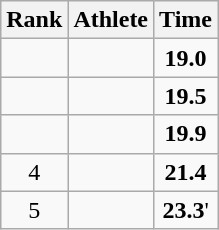<table class=wikitable style="text-align:center;">
<tr>
<th>Rank</th>
<th>Athlete</th>
<th>Time</th>
</tr>
<tr>
<td></td>
<td align=left></td>
<td><strong>19.0</strong></td>
</tr>
<tr>
<td></td>
<td align=left></td>
<td><strong>19.5</strong></td>
</tr>
<tr>
<td></td>
<td align=left></td>
<td><strong>19.9</strong></td>
</tr>
<tr>
<td>4</td>
<td align=left></td>
<td><strong>21.4</strong></td>
</tr>
<tr>
<td>5</td>
<td align=left></td>
<td><strong>23.3</strong>'</td>
</tr>
</table>
